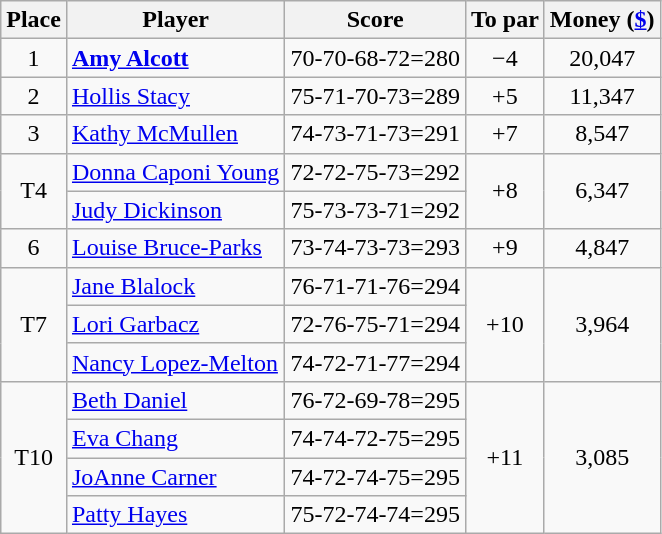<table class="wikitable">
<tr>
<th>Place</th>
<th>Player</th>
<th>Score</th>
<th>To par</th>
<th>Money (<a href='#'>$</a>)</th>
</tr>
<tr>
<td align=center>1</td>
<td> <strong><a href='#'>Amy Alcott</a></strong></td>
<td>70-70-68-72=280</td>
<td align=center>−4</td>
<td align=center>20,047</td>
</tr>
<tr>
<td align=center>2</td>
<td> <a href='#'>Hollis Stacy</a></td>
<td>75-71-70-73=289</td>
<td align=center>+5</td>
<td align=center>11,347</td>
</tr>
<tr>
<td align=center>3</td>
<td> <a href='#'>Kathy McMullen</a></td>
<td>74-73-71-73=291</td>
<td align=center>+7</td>
<td align=center>8,547</td>
</tr>
<tr>
<td align=center rowspan=2>T4</td>
<td> <a href='#'>Donna Caponi Young</a></td>
<td>72-72-75-73=292</td>
<td align=center rowspan=2>+8</td>
<td align=center rowspan=2>6,347</td>
</tr>
<tr>
<td> <a href='#'>Judy Dickinson</a></td>
<td>75-73-73-71=292</td>
</tr>
<tr>
<td align=center>6</td>
<td> <a href='#'>Louise Bruce-Parks</a></td>
<td>73-74-73-73=293</td>
<td align=center>+9</td>
<td align=center>4,847</td>
</tr>
<tr>
<td align=center rowspan=3>T7</td>
<td> <a href='#'>Jane Blalock</a></td>
<td>76-71-71-76=294</td>
<td align=center rowspan=3>+10</td>
<td align=center rowspan=3>3,964</td>
</tr>
<tr>
<td> <a href='#'>Lori Garbacz</a></td>
<td>72-76-75-71=294</td>
</tr>
<tr>
<td> <a href='#'>Nancy Lopez-Melton</a></td>
<td>74-72-71-77=294</td>
</tr>
<tr>
<td align=center rowspan=4>T10</td>
<td> <a href='#'>Beth Daniel</a></td>
<td>76-72-69-78=295</td>
<td align=center rowspan=4>+11</td>
<td align=center rowspan=4>3,085</td>
</tr>
<tr>
<td> <a href='#'>Eva Chang</a></td>
<td>74-74-72-75=295</td>
</tr>
<tr>
<td> <a href='#'>JoAnne Carner</a></td>
<td>74-72-74-75=295</td>
</tr>
<tr>
<td> <a href='#'>Patty Hayes</a></td>
<td>75-72-74-74=295</td>
</tr>
</table>
